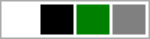<table style=" width: 100px; border: 1px solid #aaaaaa">
<tr>
<td style="background-color:white"> </td>
<td style="background-color:black"> </td>
<td style="background-color:green"> </td>
<td style="background-color:grey"> </td>
</tr>
</table>
